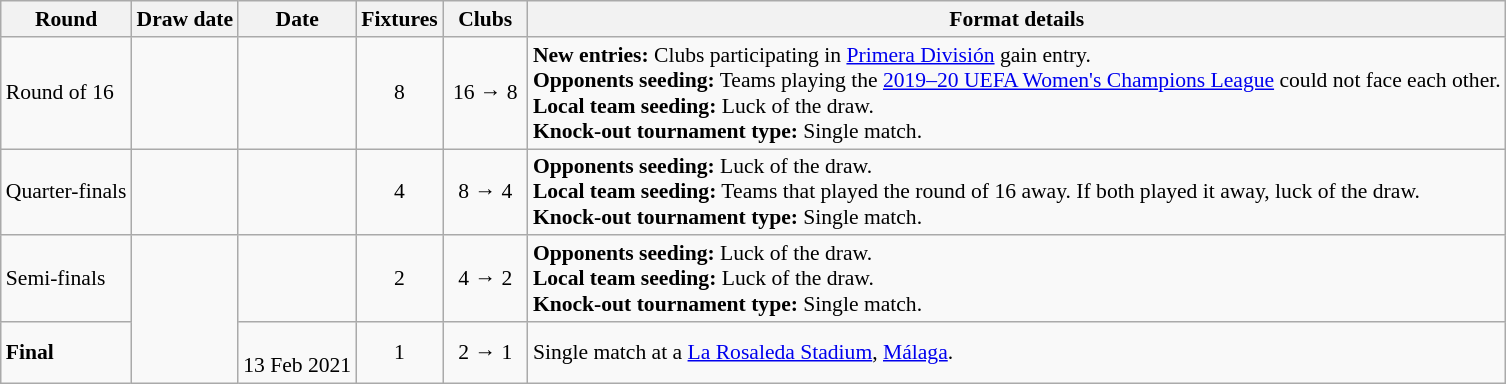<table class="wikitable" style="font-size:90%">
<tr>
<th>Round</th>
<th>Draw date</th>
<th>Date</th>
<th>Fixtures</th>
<th width=50>Clubs</th>
<th>Format details</th>
</tr>
<tr>
<td>Round of 16</td>
<td style="text-align:left;"></td>
<td style="text-align:left;"></td>
<td style="text-align:center;">8</td>
<td style="text-align:center;">16 → 8</td>
<td><strong>New entries:</strong> Clubs participating in <a href='#'>Primera División</a> gain entry.<br><strong>Opponents seeding:</strong> Teams playing the <a href='#'>2019–20 UEFA Women's Champions League</a> could not face each other.<br><strong>Local team seeding:</strong> Luck of the draw.<br><strong>Knock-out tournament type:</strong> Single match.</td>
</tr>
<tr>
<td>Quarter-finals</td>
<td style="text-align:left;"></td>
<td style="text-align:left;"></td>
<td style="text-align:center;">4</td>
<td style="text-align:center;">8 → 4</td>
<td><strong>Opponents seeding:</strong> Luck of the draw.<br><strong>Local team seeding:</strong> Teams that played the round of 16 away. If both played it away, luck of the draw.<br><strong>Knock-out tournament type:</strong> Single match.</td>
</tr>
<tr>
<td>Semi-finals</td>
<td rowspan=2 style="text-align:left;"></td>
<td style="text-align:left;"><br></td>
<td style="text-align:center;">2</td>
<td style="text-align:center;">4 → 2</td>
<td><strong>Opponents seeding:</strong> Luck of the draw.<br><strong>Local team seeding:</strong> Luck of the draw.<br><strong>Knock-out tournament type:</strong> Single match.</td>
</tr>
<tr>
<td><strong>Final</strong></td>
<td style="text-align:left;"><br>13 Feb 2021</td>
<td style="text-align:center;">1</td>
<td style="text-align:center;">2 → 1</td>
<td>Single match at a <a href='#'>La Rosaleda Stadium</a>, <a href='#'>Málaga</a>.</td>
</tr>
</table>
